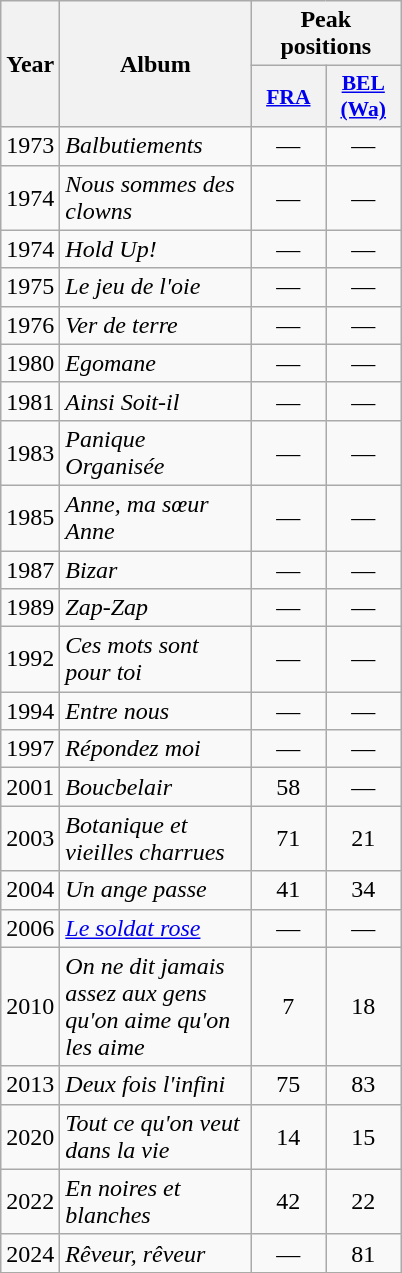<table class="wikitable">
<tr>
<th align="center" rowspan="2" width="10">Year</th>
<th align="center" rowspan="2" width="120">Album</th>
<th align="center" colspan="2" width="20">Peak positions</th>
</tr>
<tr>
<th scope="col" style="width:3em;font-size:90%;"><a href='#'>FRA</a><br></th>
<th scope="col" style="width:3em;font-size:90%;"><a href='#'>BEL<br>(Wa)</a><br></th>
</tr>
<tr>
<td style="text-align:center;">1973</td>
<td><em>Balbutiements</em></td>
<td style="text-align:center;">—</td>
<td style="text-align:center;">—</td>
</tr>
<tr>
<td style="text-align:center;">1974</td>
<td><em>Nous sommes des clowns</em></td>
<td style="text-align:center;">—</td>
<td style="text-align:center;">—</td>
</tr>
<tr>
<td style="text-align:center;">1974</td>
<td><em>Hold Up!</em></td>
<td style="text-align:center;">—</td>
<td style="text-align:center;">—</td>
</tr>
<tr>
<td style="text-align:center;">1975</td>
<td><em>Le jeu de l'oie</em></td>
<td style="text-align:center;">—</td>
<td style="text-align:center;">—</td>
</tr>
<tr>
<td style="text-align:center;">1976</td>
<td><em>Ver de terre</em></td>
<td style="text-align:center;">—</td>
<td style="text-align:center;">—</td>
</tr>
<tr>
<td style="text-align:center;">1980</td>
<td><em>Egomane</em></td>
<td style="text-align:center;">—</td>
<td style="text-align:center;">—</td>
</tr>
<tr>
<td style="text-align:center;">1981</td>
<td><em>Ainsi Soit-il</em></td>
<td style="text-align:center;">—</td>
<td style="text-align:center;">—</td>
</tr>
<tr>
<td style="text-align:center;">1983</td>
<td><em>Panique Organisée</em></td>
<td style="text-align:center;">—</td>
<td style="text-align:center;">—</td>
</tr>
<tr>
<td style="text-align:center;">1985</td>
<td><em>Anne, ma sœur Anne</em></td>
<td style="text-align:center;">—</td>
<td style="text-align:center;">—</td>
</tr>
<tr>
<td style="text-align:center;">1987</td>
<td><em>Bizar</em></td>
<td style="text-align:center;">—</td>
<td style="text-align:center;">—</td>
</tr>
<tr>
<td style="text-align:center;">1989</td>
<td><em>Zap-Zap</em></td>
<td style="text-align:center;">—</td>
<td style="text-align:center;">—</td>
</tr>
<tr>
<td style="text-align:center;">1992</td>
<td><em>Ces mots sont pour toi</em></td>
<td style="text-align:center;">—</td>
<td style="text-align:center;">—</td>
</tr>
<tr>
<td style="text-align:center;">1994</td>
<td><em>Entre nous</em></td>
<td style="text-align:center;">—</td>
<td style="text-align:center;">—</td>
</tr>
<tr>
<td style="text-align:center;">1997</td>
<td><em>Répondez moi</em></td>
<td style="text-align:center;">—</td>
<td style="text-align:center;">—</td>
</tr>
<tr>
<td style="text-align:center;">2001</td>
<td><em>Boucbelair</em></td>
<td style="text-align:center;">58</td>
<td style="text-align:center;">—</td>
</tr>
<tr>
<td style="text-align:center;">2003</td>
<td><em>Botanique et vieilles charrues</em></td>
<td style="text-align:center;">71</td>
<td style="text-align:center;">21</td>
</tr>
<tr>
<td style="text-align:center;">2004</td>
<td><em>Un ange passe</em></td>
<td style="text-align:center;">41</td>
<td style="text-align:center;">34</td>
</tr>
<tr>
<td style="text-align:center;">2006</td>
<td><em><a href='#'>Le soldat rose</a></em></td>
<td style="text-align:center;">—</td>
<td style="text-align:center;">—</td>
</tr>
<tr>
<td style="text-align:center;">2010</td>
<td><em>On ne dit jamais assez aux gens qu'on aime qu'on les aime</em></td>
<td style="text-align:center;">7</td>
<td style="text-align:center;">18</td>
</tr>
<tr>
<td style="text-align:center;">2013</td>
<td><em>Deux fois l'infini</em></td>
<td style="text-align:center;">75</td>
<td style="text-align:center;">83</td>
</tr>
<tr>
<td style="text-align:center;">2020</td>
<td><em>Tout ce qu'on veut dans la vie</em></td>
<td style="text-align:center;">14</td>
<td style="text-align:center;">15</td>
</tr>
<tr>
<td style="text-align:center;">2022</td>
<td><em>En noires et blanches</em><br></td>
<td style="text-align:center;">42</td>
<td style="text-align:center;">22</td>
</tr>
<tr>
<td style="text-align:center;">2024</td>
<td><em>Rêveur, rêveur</em></td>
<td style="text-align:center;">—</td>
<td style="text-align:center;">81</td>
</tr>
</table>
